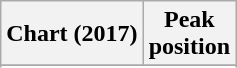<table class="wikitable sortable plainrowheaders" style="text-align:center">
<tr>
<th scope="col">Chart (2017)</th>
<th scope="col">Peak<br>position</th>
</tr>
<tr>
</tr>
<tr>
</tr>
</table>
